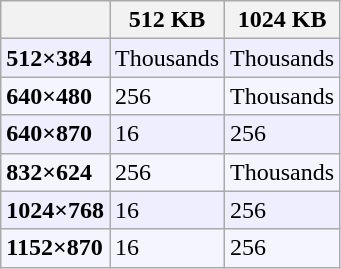<table class="wikitable">
<tr style="background:#f5f5ff;">
<th></th>
<th>512 KB</th>
<th>1024 KB</th>
</tr>
<tr style="background:#eef;">
<td><strong>512×384</strong></td>
<td>Thousands</td>
<td>Thousands</td>
</tr>
<tr style="background:#f5f5ff;">
<td><strong>640×480</strong></td>
<td>256</td>
<td>Thousands</td>
</tr>
<tr style="background:#eef;">
<td><strong>640×870</strong></td>
<td>16</td>
<td>256</td>
</tr>
<tr style="background:#f5f5ff;">
<td><strong>832×624</strong></td>
<td>256</td>
<td>Thousands</td>
</tr>
<tr style="background:#eef;">
<td><strong>1024×768</strong></td>
<td>16</td>
<td>256</td>
</tr>
<tr style="background:#f5f5ff;">
<td><strong>1152×870</strong></td>
<td>16</td>
<td>256</td>
</tr>
</table>
